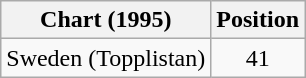<table class="wikitable">
<tr>
<th>Chart (1995)</th>
<th>Position</th>
</tr>
<tr>
<td>Sweden (Topplistan)</td>
<td align="center">41</td>
</tr>
</table>
